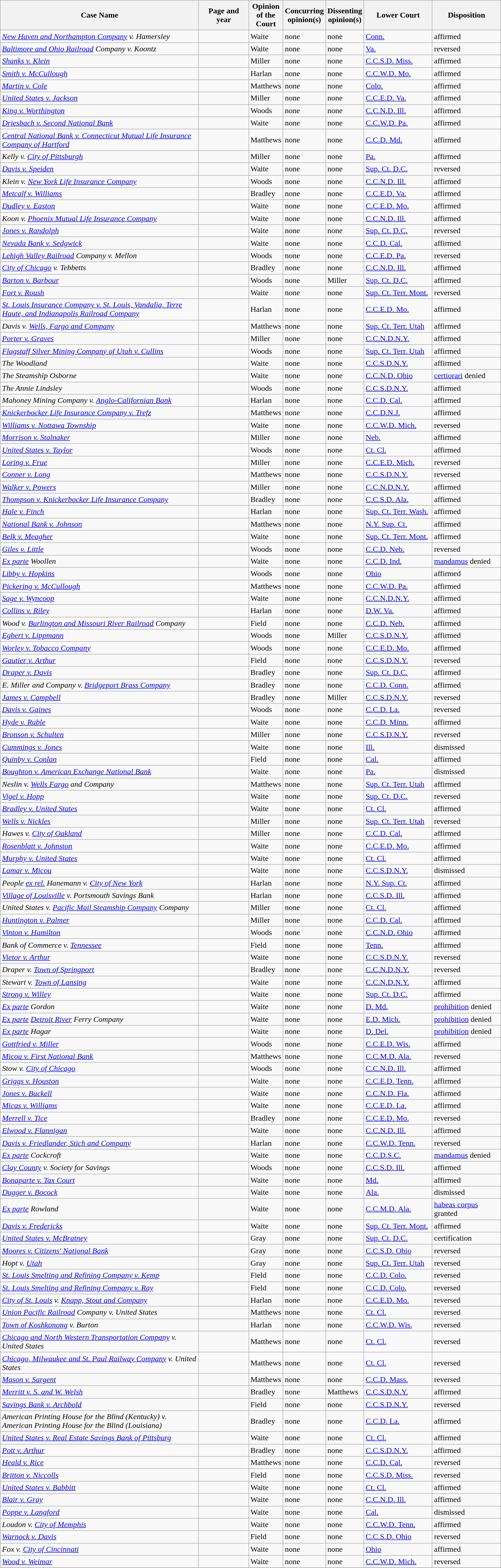<table class="wikitable sortable">
<tr>
<th scope="col" style="width: 400px;">Case Name</th>
<th scope="col" style="width: 95px;">Page and year</th>
<th scope="col" style="width: 10px;">Opinion of the Court</th>
<th scope="col" style="width: 10px;">Concurring opinion(s)</th>
<th scope="col" style="width: 10px;">Dissenting opinion(s)</th>
<th scope="col" style="width: 133px;">Lower Court</th>
<th scope="col" style="width: 133px;">Disposition</th>
</tr>
<tr>
<td><em><a href='#'>New Haven and Northampton Company</a> v. Hamersley</em></td>
<td align="right"></td>
<td>Waite</td>
<td>none</td>
<td>none</td>
<td><a href='#'>Conn.</a></td>
<td>affirmed</td>
</tr>
<tr>
<td><em><a href='#'>Baltimore and Ohio Railroad</a> Company v. Koontz</em></td>
<td align="right"></td>
<td>Waite</td>
<td>none</td>
<td>none</td>
<td><a href='#'>Va.</a></td>
<td>reversed</td>
</tr>
<tr>
<td><em><a href='#'>Shanks v. Klein</a></em></td>
<td align="right"></td>
<td>Miller</td>
<td>none</td>
<td>none</td>
<td><a href='#'>C.C.S.D. Miss.</a></td>
<td>affirmed</td>
</tr>
<tr>
<td><em><a href='#'>Smith v. McCullough</a></em></td>
<td align="right"></td>
<td>Harlan</td>
<td>none</td>
<td>none</td>
<td><a href='#'>C.C.W.D. Mo.</a></td>
<td>affirmed</td>
</tr>
<tr>
<td><em><a href='#'>Martin v. Cole</a></em></td>
<td align="right"></td>
<td>Matthews</td>
<td>none</td>
<td>none</td>
<td><a href='#'>Colo.</a></td>
<td>affirmed</td>
</tr>
<tr>
<td><em><a href='#'>United States v. Jackson</a></em></td>
<td align="right"></td>
<td>Miller</td>
<td>none</td>
<td>none</td>
<td><a href='#'>C.C.E.D. Va.</a></td>
<td>affirmed</td>
</tr>
<tr>
<td><em><a href='#'>King v. Worthington</a></em></td>
<td align="right"></td>
<td>Woods</td>
<td>none</td>
<td>none</td>
<td><a href='#'>C.C.N.D. Ill.</a></td>
<td>affirmed</td>
</tr>
<tr>
<td><em><a href='#'>Driesbach v. Second National Bank</a></em></td>
<td align="right"></td>
<td>Waite</td>
<td>none</td>
<td>none</td>
<td><a href='#'>C.C.W.D. Pa.</a></td>
<td>affirmed</td>
</tr>
<tr>
<td><em><a href='#'>Central National Bank v. Connecticut Mutual Life Insurance Company of Hartford</a></em></td>
<td align="right"></td>
<td>Matthews</td>
<td>none</td>
<td>none</td>
<td><a href='#'>C.C.D. Md.</a></td>
<td>affirmed</td>
</tr>
<tr>
<td><em>Kelly v. <a href='#'>City of Pittsburgh</a></em></td>
<td align="right"></td>
<td>Miller</td>
<td>none</td>
<td>none</td>
<td><a href='#'>Pa.</a></td>
<td>affirmed</td>
</tr>
<tr>
<td><em><a href='#'>Davis v. Speiden</a></em></td>
<td align="right"></td>
<td>Waite</td>
<td>none</td>
<td>none</td>
<td><a href='#'>Sup. Ct. D.C.</a></td>
<td>reversed</td>
</tr>
<tr>
<td><em>Klein v. <a href='#'>New York Life Insurance Company</a></em></td>
<td align="right"></td>
<td>Woods</td>
<td>none</td>
<td>none</td>
<td><a href='#'>C.C.N.D. Ill.</a></td>
<td>affirmed</td>
</tr>
<tr>
<td><em><a href='#'>Metcalf v. Williams</a></em></td>
<td align="right"></td>
<td>Bradley</td>
<td>none</td>
<td>none</td>
<td><a href='#'>C.C.E.D. Va.</a></td>
<td>affirmed</td>
</tr>
<tr>
<td><em><a href='#'>Dudley v. Easton</a></em></td>
<td align="right"></td>
<td>Waite</td>
<td>none</td>
<td>none</td>
<td><a href='#'>C.C.E.D. Mo.</a></td>
<td>affirmed</td>
</tr>
<tr>
<td><em>Koon v. <a href='#'>Phoenix Mutual Life Insurance Company</a></em></td>
<td align="right"></td>
<td>Waite</td>
<td>none</td>
<td>none</td>
<td><a href='#'>C.C.N.D. Ill.</a></td>
<td>affirmed</td>
</tr>
<tr>
<td><em><a href='#'>Jones v. Randolph</a></em></td>
<td align="right"></td>
<td>Waite</td>
<td>none</td>
<td>none</td>
<td><a href='#'>Sup. Ct. D.C.</a></td>
<td>reversed</td>
</tr>
<tr>
<td><em><a href='#'>Nevada Bank v. Sedgwick</a></em></td>
<td align="right"></td>
<td>Waite</td>
<td>none</td>
<td>none</td>
<td><a href='#'>C.C.D. Cal.</a></td>
<td>affirmed</td>
</tr>
<tr>
<td><em><a href='#'>Lehigh Valley Railroad</a> Company v. Mellon</em></td>
<td align="right"></td>
<td>Woods</td>
<td>none</td>
<td>none</td>
<td><a href='#'>C.C.E.D. Pa.</a></td>
<td>reversed</td>
</tr>
<tr>
<td><em><a href='#'>City of Chicago</a> v. Tebbetts</em></td>
<td align="right"></td>
<td>Bradley</td>
<td>none</td>
<td>none</td>
<td><a href='#'>C.C.N.D. Ill.</a></td>
<td>affirmed</td>
</tr>
<tr>
<td><em><a href='#'>Barton v. Barbour</a></em></td>
<td align="right"></td>
<td>Woods</td>
<td>none</td>
<td>Miller</td>
<td><a href='#'>Sup. Ct. D.C.</a></td>
<td>affirmed</td>
</tr>
<tr>
<td><em><a href='#'>Fort v. Roush</a></em></td>
<td align="right"></td>
<td>Waite</td>
<td>none</td>
<td>none</td>
<td><a href='#'>Sup. Ct. Terr. Mont.</a></td>
<td>reversed</td>
</tr>
<tr>
<td><em><a href='#'>St. Louis Insurance Company v. St. Louis, Vandalia, Terre Haute, and Indianapolis Railroad Company</a></em></td>
<td align="right"></td>
<td>Harlan</td>
<td>none</td>
<td>none</td>
<td><a href='#'>C.C.E.D. Mo.</a></td>
<td>affirmed</td>
</tr>
<tr>
<td><em>Davis v. <a href='#'>Wells, Fargo and Company</a></em></td>
<td align="right"></td>
<td>Matthews</td>
<td>none</td>
<td>none</td>
<td><a href='#'>Sup. Ct. Terr. Utah</a></td>
<td>affirmed</td>
</tr>
<tr>
<td><em><a href='#'>Porter v. Graves</a></em></td>
<td align="right"></td>
<td>Miller</td>
<td>none</td>
<td>none</td>
<td><a href='#'>C.C.N.D.N.Y.</a></td>
<td>affirmed</td>
</tr>
<tr>
<td><em><a href='#'>Flagstaff Silver Mining Company of Utah v. Cullins</a></em></td>
<td align="right"></td>
<td>Woods</td>
<td>none</td>
<td>none</td>
<td><a href='#'>Sup. Ct. Terr. Utah</a></td>
<td>affirmed</td>
</tr>
<tr>
<td><em>The Woodland</em></td>
<td align="right"></td>
<td>Waite</td>
<td>none</td>
<td>none</td>
<td><a href='#'>C.C.S.D.N.Y.</a></td>
<td>affirmed</td>
</tr>
<tr>
<td><em>The Steamship Osborne</em></td>
<td align="right"></td>
<td>Waite</td>
<td>none</td>
<td>none</td>
<td><a href='#'>C.C.N.D. Ohio</a></td>
<td><a href='#'>certiorari</a> denied</td>
</tr>
<tr>
<td><em>The Annie Lindsley</em></td>
<td align="right"></td>
<td>Woods</td>
<td>none</td>
<td>none</td>
<td><a href='#'>C.C.S.D.N.Y.</a></td>
<td>affirmed</td>
</tr>
<tr>
<td><em>Mahoney Mining Company v. <a href='#'>Anglo-Californian Bank</a></em></td>
<td align="right"></td>
<td>Harlan</td>
<td>none</td>
<td>none</td>
<td><a href='#'>C.C.D. Cal.</a></td>
<td>affirmed</td>
</tr>
<tr>
<td><em><a href='#'>Knickerbocker Life Insurance Company v. Trefz</a></em></td>
<td align="right"></td>
<td>Matthews</td>
<td>none</td>
<td>none</td>
<td><a href='#'>C.C.D.N.J.</a></td>
<td>affirmed</td>
</tr>
<tr>
<td><em><a href='#'>Williams v. Nottawa Township</a></em></td>
<td align="right"></td>
<td>Waite</td>
<td>none</td>
<td>none</td>
<td><a href='#'>C.C.W.D. Mich.</a></td>
<td>reversed</td>
</tr>
<tr>
<td><em><a href='#'>Morrison v. Stalnaker</a></em></td>
<td align="right"></td>
<td>Miller</td>
<td>none</td>
<td>none</td>
<td><a href='#'>Neb.</a></td>
<td>affirmed</td>
</tr>
<tr>
<td><em><a href='#'>United States v. Taylor</a></em></td>
<td align="right"></td>
<td>Woods</td>
<td>none</td>
<td>none</td>
<td><a href='#'>Ct. Cl.</a></td>
<td>affirmed</td>
</tr>
<tr>
<td><em><a href='#'>Loring v. Frue</a></em></td>
<td align="right"></td>
<td>Miller</td>
<td>none</td>
<td>none</td>
<td><a href='#'>C.C.E.D. Mich.</a></td>
<td>reversed</td>
</tr>
<tr>
<td><em><a href='#'>Conner v. Long</a></em></td>
<td align="right"></td>
<td>Matthews</td>
<td>none</td>
<td>none</td>
<td><a href='#'>C.C.S.D.N.Y.</a></td>
<td>reversed</td>
</tr>
<tr>
<td><em><a href='#'>Walker v. Powers</a></em></td>
<td align="right"></td>
<td>Miller</td>
<td>none</td>
<td>none</td>
<td><a href='#'>C.C.N.D.N.Y.</a></td>
<td>affirmed</td>
</tr>
<tr>
<td><em><a href='#'>Thompson v. Knickerbocker Life Insurance Company</a></em></td>
<td align="right"></td>
<td>Bradley</td>
<td>none</td>
<td>none</td>
<td><a href='#'>C.C.S.D. Ala.</a></td>
<td>affirmed</td>
</tr>
<tr>
<td><em><a href='#'>Hale v. Finch</a></em></td>
<td align="right"></td>
<td>Harlan</td>
<td>none</td>
<td>none</td>
<td><a href='#'>Sup. Ct. Terr. Wash.</a></td>
<td>affirmed</td>
</tr>
<tr>
<td><em><a href='#'>National Bank v. Johnson</a></em></td>
<td align="right"></td>
<td>Matthews</td>
<td>none</td>
<td>none</td>
<td><a href='#'>N.Y. Sup. Ct.</a></td>
<td>affirmed</td>
</tr>
<tr>
<td><em><a href='#'>Belk v. Meagher</a></em></td>
<td align="right"></td>
<td>Waite</td>
<td>none</td>
<td>none</td>
<td><a href='#'>Sup. Ct. Terr. Mont.</a></td>
<td>affirmed</td>
</tr>
<tr>
<td><em><a href='#'>Giles v. Little</a></em></td>
<td align="right"></td>
<td>Woods</td>
<td>none</td>
<td>none</td>
<td><a href='#'>C.C.D. Neb.</a></td>
<td>reversed</td>
</tr>
<tr>
<td><em><a href='#'>Ex parte</a> Woollen</em></td>
<td align="right"></td>
<td>Waite</td>
<td>none</td>
<td>none</td>
<td><a href='#'>C.C.D. Ind.</a></td>
<td><a href='#'>mandamus</a> denied</td>
</tr>
<tr>
<td><em><a href='#'>Libby v. Hopkins</a></em></td>
<td align="right"></td>
<td>Woods</td>
<td>none</td>
<td>none</td>
<td><a href='#'>Ohio</a></td>
<td>affirmed</td>
</tr>
<tr>
<td><em><a href='#'>Pickering v. McCullough</a></em></td>
<td align="right"></td>
<td>Matthews</td>
<td>none</td>
<td>none</td>
<td><a href='#'>C.C.W.D. Pa.</a></td>
<td>affirmed</td>
</tr>
<tr>
<td><em><a href='#'>Sage v. Wyncoop</a></em></td>
<td align="right"></td>
<td>Waite</td>
<td>none</td>
<td>none</td>
<td><a href='#'>C.C.N.D.N.Y.</a></td>
<td>affirmed</td>
</tr>
<tr>
<td><em><a href='#'>Collins v. Riley</a></em></td>
<td align="right"></td>
<td>Harlan</td>
<td>none</td>
<td>none</td>
<td><a href='#'>D.W. Va.</a></td>
<td>affirmed</td>
</tr>
<tr>
<td><em>Wood v. <a href='#'>Burlington and Missouri River Railroad</a> Company</em></td>
<td align="right"></td>
<td>Field</td>
<td>none</td>
<td>none</td>
<td><a href='#'>C.C.D. Neb.</a></td>
<td>affirmed</td>
</tr>
<tr>
<td><em><a href='#'>Egbert v. Lippmann</a></em></td>
<td align="right"></td>
<td>Woods</td>
<td>none</td>
<td>Miller</td>
<td><a href='#'>C.C.S.D.N.Y.</a></td>
<td>affirmed</td>
</tr>
<tr>
<td><em><a href='#'>Worley v. Tobacco Company</a></em></td>
<td align="right"></td>
<td>Woods</td>
<td>none</td>
<td>none</td>
<td><a href='#'>C.C.E.D. Mo.</a></td>
<td>affirmed</td>
</tr>
<tr>
<td><em><a href='#'>Gautier v. Arthur</a></em></td>
<td align="right"></td>
<td>Field</td>
<td>none</td>
<td>none</td>
<td><a href='#'>C.C.S.D.N.Y.</a></td>
<td>reversed</td>
</tr>
<tr>
<td><em><a href='#'>Draper v. Davis</a></em></td>
<td align="right"></td>
<td>Bradley</td>
<td>none</td>
<td>none</td>
<td><a href='#'>Sup. Ct. D.C.</a></td>
<td>affirmed</td>
</tr>
<tr>
<td><em>E. Miller and Company v. <a href='#'>Bridgeport Brass Company</a></em></td>
<td align="right"></td>
<td>Bradley</td>
<td>none</td>
<td>none</td>
<td><a href='#'>C.C.D. Conn.</a></td>
<td>affirmed</td>
</tr>
<tr>
<td><em><a href='#'>James v. Campbell</a></em></td>
<td align="right"></td>
<td>Bradley</td>
<td>none</td>
<td>Miller</td>
<td><a href='#'>C.C.S.D.N.Y.</a></td>
<td>reversed</td>
</tr>
<tr>
<td><em><a href='#'>Davis v. Gaines</a></em></td>
<td align="right"></td>
<td>Woods</td>
<td>none</td>
<td>none</td>
<td><a href='#'>C.C.D. La.</a></td>
<td>reversed</td>
</tr>
<tr>
<td><em><a href='#'>Hyde v. Ruble</a></em></td>
<td align="right"></td>
<td>Waite</td>
<td>none</td>
<td>none</td>
<td><a href='#'>C.C.D. Minn.</a></td>
<td>affirmed</td>
</tr>
<tr>
<td><em><a href='#'>Bronson v. Schulten</a></em></td>
<td align="right"></td>
<td>Miller</td>
<td>none</td>
<td>none</td>
<td><a href='#'>C.C.S.D.N.Y.</a></td>
<td>reversed</td>
</tr>
<tr>
<td><em><a href='#'>Cummings v. Jones</a></em></td>
<td align="right"></td>
<td>Waite</td>
<td>none</td>
<td>none</td>
<td><a href='#'>Ill.</a></td>
<td>dismissed</td>
</tr>
<tr>
<td><em><a href='#'>Quinby v. Conlan</a></em></td>
<td align="right"></td>
<td>Field</td>
<td>none</td>
<td>none</td>
<td><a href='#'>Cal.</a></td>
<td>affirmed</td>
</tr>
<tr>
<td><em><a href='#'>Boughton v. American Exchange National Bank</a></em></td>
<td align="right"></td>
<td>Waite</td>
<td>none</td>
<td>none</td>
<td><a href='#'>Pa.</a></td>
<td>dismissed</td>
</tr>
<tr>
<td><em>Neslin v. <a href='#'>Wells Fargo</a> and Company</em></td>
<td align="right"></td>
<td>Matthews</td>
<td>none</td>
<td>none</td>
<td><a href='#'>Sup. Ct. Terr. Utah</a></td>
<td>affirmed</td>
</tr>
<tr>
<td><em><a href='#'>Vigel v. Hopp</a></em></td>
<td align="right"></td>
<td>Waite</td>
<td>none</td>
<td>none</td>
<td><a href='#'>Sup. Ct. D.C.</a></td>
<td>reversed</td>
</tr>
<tr>
<td><em><a href='#'>Bradley v. United States</a></em></td>
<td align="right"></td>
<td>Waite</td>
<td>none</td>
<td>none</td>
<td><a href='#'>Ct. Cl.</a></td>
<td>affirmed</td>
</tr>
<tr>
<td><em><a href='#'>Wells v. Nickles</a></em></td>
<td align="right"></td>
<td>Miller</td>
<td>none</td>
<td>none</td>
<td><a href='#'>Sup. Ct. Terr. Utah</a></td>
<td>reversed</td>
</tr>
<tr>
<td><em>Hawes v. <a href='#'>City of Oakland</a></em></td>
<td align="right"></td>
<td>Miller</td>
<td>none</td>
<td>none</td>
<td><a href='#'>C.C.D. Cal.</a></td>
<td>affirmed</td>
</tr>
<tr>
<td><em><a href='#'>Rosenblatt v. Johnston</a></em></td>
<td align="right"></td>
<td>Waite</td>
<td>none</td>
<td>none</td>
<td><a href='#'>C.C.E.D. Mo.</a></td>
<td>affirmed</td>
</tr>
<tr>
<td><em><a href='#'>Murphy v. United States</a></em></td>
<td align="right"></td>
<td>Waite</td>
<td>none</td>
<td>none</td>
<td><a href='#'>Ct. Cl.</a></td>
<td>affirmed</td>
</tr>
<tr>
<td><em><a href='#'>Lamar v. Micou</a></em></td>
<td align="right"></td>
<td>Waite</td>
<td>none</td>
<td>none</td>
<td><a href='#'>C.C.S.D.N.Y.</a></td>
<td>dismissed</td>
</tr>
<tr>
<td><em>People <a href='#'>ex rel.</a> Hanemann v. <a href='#'>City of New York</a></em></td>
<td align="right"></td>
<td>Harlan</td>
<td>none</td>
<td>none</td>
<td><a href='#'>N.Y. Sup. Ct.</a></td>
<td>affirmed</td>
</tr>
<tr>
<td><em><a href='#'>Village of Louisville</a> v. Portsmouth Savings Bank</em></td>
<td align="right"></td>
<td>Harlan</td>
<td>none</td>
<td>none</td>
<td><a href='#'>C.C.S.D. Ill.</a></td>
<td>affirmed</td>
</tr>
<tr>
<td><em>United States v. <a href='#'>Pacific Mail Steamship Company</a> Company</em></td>
<td align="right"></td>
<td>Miller</td>
<td>none</td>
<td>none</td>
<td><a href='#'>Ct. Cl.</a></td>
<td>affirmed</td>
</tr>
<tr>
<td><em><a href='#'>Huntington v. Palmer</a></em></td>
<td align="right"></td>
<td>Miller</td>
<td>none</td>
<td>none</td>
<td><a href='#'>C.C.D. Cal.</a></td>
<td>affirmed</td>
</tr>
<tr>
<td><em><a href='#'>Vinton v. Hamilton</a></em></td>
<td align="right"></td>
<td>Woods</td>
<td>none</td>
<td>none</td>
<td><a href='#'>C.C.N.D. Ohio</a></td>
<td>affirmed</td>
</tr>
<tr>
<td><em>Bank of Commerce v. <a href='#'>Tennessee</a></em></td>
<td align="right"></td>
<td>Field</td>
<td>none</td>
<td>none</td>
<td><a href='#'>Tenn.</a></td>
<td>affirmed</td>
</tr>
<tr>
<td><em><a href='#'>Vietor v. Arthur</a></em></td>
<td align="right"></td>
<td>Waite</td>
<td>none</td>
<td>none</td>
<td><a href='#'>C.C.S.D.N.Y.</a></td>
<td>reversed</td>
</tr>
<tr>
<td><em>Draper v. <a href='#'>Town of Springport</a></em></td>
<td align="right"></td>
<td>Bradley</td>
<td>none</td>
<td>none</td>
<td><a href='#'>C.C.N.D.N.Y.</a></td>
<td>reversed</td>
</tr>
<tr>
<td><em>Stewart v. <a href='#'>Town of Lansing</a></em></td>
<td align="right"></td>
<td>Waite</td>
<td>none</td>
<td>none</td>
<td><a href='#'>C.C.N.D.N.Y.</a></td>
<td>affirmed</td>
</tr>
<tr>
<td><em><a href='#'>Strong v. Willey</a></em></td>
<td align="right"></td>
<td>Waite</td>
<td>none</td>
<td>none</td>
<td><a href='#'>Sup. Ct. D.C.</a></td>
<td>affirmed</td>
</tr>
<tr>
<td><em><a href='#'>Ex parte</a> Gordon</em></td>
<td align="right"></td>
<td>Waite</td>
<td>none</td>
<td>none</td>
<td><a href='#'>D. Md.</a></td>
<td><a href='#'>prohibition</a> denied</td>
</tr>
<tr>
<td><em><a href='#'>Ex parte</a> <a href='#'>Detroit River</a> Ferry Company</em></td>
<td align="right"></td>
<td>Waite</td>
<td>none</td>
<td>none</td>
<td><a href='#'>E.D. Mich.</a></td>
<td><a href='#'>prohibition</a> denied</td>
</tr>
<tr>
<td><em><a href='#'>Ex parte</a> Hagar</em></td>
<td align="right"></td>
<td>Waite</td>
<td>none</td>
<td>none</td>
<td><a href='#'>D. Del.</a></td>
<td><a href='#'>prohibition</a> denied</td>
</tr>
<tr>
<td><em><a href='#'>Gottfried v. Miller</a></em></td>
<td align="right"></td>
<td>Woods</td>
<td>none</td>
<td>none</td>
<td><a href='#'>C.C.E.D. Wis.</a></td>
<td>affirmed</td>
</tr>
<tr>
<td><em><a href='#'>Micou v. First National Bank</a></em></td>
<td align="right"></td>
<td>Matthews</td>
<td>none</td>
<td>none</td>
<td><a href='#'>C.C.M.D. Ala.</a></td>
<td>reversed</td>
</tr>
<tr>
<td><em>Stow v. <a href='#'>City of Chicago</a></em></td>
<td align="right"></td>
<td>Woods</td>
<td>none</td>
<td>none</td>
<td><a href='#'>C.C.N.D. Ill.</a></td>
<td>affirmed</td>
</tr>
<tr>
<td><em><a href='#'>Griggs v. Houston</a></em></td>
<td align="right"></td>
<td>Waite</td>
<td>none</td>
<td>none</td>
<td><a href='#'>C.C.E.D. Tenn.</a></td>
<td>affirmed</td>
</tr>
<tr>
<td><em><a href='#'>Jones v. Buckell</a></em></td>
<td align="right"></td>
<td>Waite</td>
<td>none</td>
<td>none</td>
<td><a href='#'>C.C.N.D. Fla.</a></td>
<td>affirmed</td>
</tr>
<tr>
<td><em><a href='#'>Micas v. Williams</a></em></td>
<td align="right"></td>
<td>Waite</td>
<td>none</td>
<td>none</td>
<td><a href='#'>C.C.E.D. La.</a></td>
<td>affirmed</td>
</tr>
<tr>
<td><em><a href='#'>Merrell v. Tice</a></em></td>
<td align="right"></td>
<td>Bradley</td>
<td>none</td>
<td>none</td>
<td><a href='#'>C.C.E.D. Mo.</a></td>
<td>reversed</td>
</tr>
<tr>
<td><em><a href='#'>Elwood v. Flannigan</a></em></td>
<td align="right"></td>
<td>Waite</td>
<td>none</td>
<td>none</td>
<td><a href='#'>C.C.N.D. Ill.</a></td>
<td>affirmed</td>
</tr>
<tr>
<td><em><a href='#'>Davis v. Friedlander, Stich and Company</a></em></td>
<td align="right"></td>
<td>Harlan</td>
<td>none</td>
<td>none</td>
<td><a href='#'>C.C.W.D. Tenn.</a></td>
<td>reversed</td>
</tr>
<tr>
<td><em><a href='#'>Ex parte</a> Cockcroft</em></td>
<td align="right"></td>
<td>Waite</td>
<td>none</td>
<td>none</td>
<td><a href='#'>C.C.D.S.C.</a></td>
<td><a href='#'>mandamus</a> denied</td>
</tr>
<tr>
<td><em><a href='#'>Clay County</a> v. Society for Savings</em></td>
<td align="right"></td>
<td>Woods</td>
<td>none</td>
<td>none</td>
<td><a href='#'>C.C.S.D. Ill.</a></td>
<td>affirmed</td>
</tr>
<tr>
<td><em><a href='#'>Bonaparte v. Tax Court</a></em></td>
<td align="right"></td>
<td>Waite</td>
<td>none</td>
<td>none</td>
<td><a href='#'>Md.</a></td>
<td>affirmed</td>
</tr>
<tr>
<td><em><a href='#'>Dugger v. Bocock</a></em></td>
<td align="right"></td>
<td>Waite</td>
<td>none</td>
<td>none</td>
<td><a href='#'>Ala.</a></td>
<td>dismissed</td>
</tr>
<tr>
<td><em><a href='#'>Ex parte</a> Rowland</em></td>
<td align="right"></td>
<td>Waite</td>
<td>none</td>
<td>none</td>
<td><a href='#'>C.C.M.D. Ala.</a></td>
<td><a href='#'>habeas corpus</a> granted</td>
</tr>
<tr>
<td><em><a href='#'>Davis v. Fredericks</a></em></td>
<td align="right"></td>
<td>Waite</td>
<td>none</td>
<td>none</td>
<td><a href='#'>Sup. Ct. Terr. Mont.</a></td>
<td>affirmed</td>
</tr>
<tr>
<td><em><a href='#'>United States v. McBratney</a></em></td>
<td align="right"></td>
<td>Gray</td>
<td>none</td>
<td>none</td>
<td><a href='#'>Sup. Ct. D.C.</a></td>
<td>certification</td>
</tr>
<tr>
<td><em><a href='#'>Moores v. Citizens' National Bank</a></em></td>
<td align="right"></td>
<td>Gray</td>
<td>none</td>
<td>none</td>
<td><a href='#'>C.C.S.D. Ohio</a></td>
<td>reversed</td>
</tr>
<tr>
<td><em>Hopt v. <a href='#'>Utah</a></em></td>
<td align="right"></td>
<td>Gray</td>
<td>none</td>
<td>none</td>
<td><a href='#'>Sup. Ct. Terr. Utah</a></td>
<td>reversed</td>
</tr>
<tr>
<td><em><a href='#'>St. Louis Smelting and Refining Company v. Kemp</a></em></td>
<td align="right"></td>
<td>Field</td>
<td>none</td>
<td>none</td>
<td><a href='#'>C.C.D. Colo.</a></td>
<td>reversed</td>
</tr>
<tr>
<td><em><a href='#'>St. Louis Smelting and Refining Company v. Ray</a></em></td>
<td align="right"></td>
<td>Field</td>
<td>none</td>
<td>none</td>
<td><a href='#'>C.C.D. Colo.</a></td>
<td>reversed</td>
</tr>
<tr>
<td><em><a href='#'>City of St. Louis</a> v. <a href='#'>Knapp, Stout and Company</a></em></td>
<td align="right"></td>
<td>Harlan</td>
<td>none</td>
<td>none</td>
<td><a href='#'>C.C.E.D. Mo.</a></td>
<td>reversed</td>
</tr>
<tr>
<td><em><a href='#'>Union Pacific Railroad</a> Company v. United States</em></td>
<td align="right"></td>
<td>Matthews</td>
<td>none</td>
<td>none</td>
<td><a href='#'>Ct. Cl.</a></td>
<td>reversed</td>
</tr>
<tr>
<td><em><a href='#'>Town of Koshkonong</a> v. Burton</em></td>
<td align="right"></td>
<td>Harlan</td>
<td>none</td>
<td>none</td>
<td><a href='#'>C.C.W.D. Wis.</a></td>
<td>reversed</td>
</tr>
<tr>
<td><em><a href='#'>Chicago and North Western Transportation Company</a> v. United States</em></td>
<td align="right"></td>
<td>Matthews</td>
<td>none</td>
<td>none</td>
<td><a href='#'>Ct. Cl.</a></td>
<td>reversed</td>
</tr>
<tr>
<td><em><a href='#'>Chicago, Milwaukee and St. Paul Railway Company</a> v. United States</em></td>
<td align="right"></td>
<td>Matthews</td>
<td>none</td>
<td>none</td>
<td><a href='#'>Ct. Cl.</a></td>
<td>reversed</td>
</tr>
<tr>
<td><em><a href='#'>Mason v. Sargent</a></em></td>
<td align="right"></td>
<td>Matthews</td>
<td>none</td>
<td>none</td>
<td><a href='#'>C.C.D. Mass.</a></td>
<td>reversed</td>
</tr>
<tr>
<td><em><a href='#'>Merritt v. S. and W. Welsh</a></em></td>
<td align="right"></td>
<td>Bradley</td>
<td>none</td>
<td>Matthews</td>
<td><a href='#'>C.C.S.D.N.Y.</a></td>
<td>affirmed</td>
</tr>
<tr>
<td><em><a href='#'>Savings Bank v. Archbold</a></em></td>
<td align="right"></td>
<td>Field</td>
<td>none</td>
<td>none</td>
<td><a href='#'>C.C.S.D.N.Y.</a></td>
<td>reversed</td>
</tr>
<tr>
<td><em>American Printing House for the Blind (Kentucky) v. American Printing House for the Blind (Louisiana)</em></td>
<td align="right"></td>
<td>Bradley</td>
<td>none</td>
<td>none</td>
<td><a href='#'>C.C.D. La.</a></td>
<td>affirmed</td>
</tr>
<tr>
<td><em><a href='#'>United States v. Real Estate Savings Bank of Pittsburg</a></em></td>
<td align="right"></td>
<td>Waite</td>
<td>none</td>
<td>none</td>
<td><a href='#'>Ct. Cl.</a></td>
<td>affirmed</td>
</tr>
<tr>
<td><em><a href='#'>Pott v. Arthur</a></em></td>
<td align="right"></td>
<td>Bradley</td>
<td>none</td>
<td>none</td>
<td><a href='#'>C.C.S.D.N.Y.</a></td>
<td>affirmed</td>
</tr>
<tr>
<td><em><a href='#'>Heald v. Rice</a></em></td>
<td align="right"></td>
<td>Matthews</td>
<td>none</td>
<td>none</td>
<td><a href='#'>C.C.D. Cal.</a></td>
<td>reversed</td>
</tr>
<tr>
<td><em><a href='#'>Britton v. Niccolls</a></em></td>
<td align="right"></td>
<td>Field</td>
<td>none</td>
<td>none</td>
<td><a href='#'>C.C.S.D. Miss.</a></td>
<td>reversed</td>
</tr>
<tr>
<td><em><a href='#'>United States v. Babbitt</a></em></td>
<td align="right"></td>
<td>Waite</td>
<td>none</td>
<td>none</td>
<td><a href='#'>Ct. Cl.</a></td>
<td>affirmed</td>
</tr>
<tr>
<td><em><a href='#'>Blair v. Gray</a></em></td>
<td align="right"></td>
<td>Waite</td>
<td>none</td>
<td>none</td>
<td><a href='#'>C.C.N.D. Ill.</a></td>
<td>affirmed</td>
</tr>
<tr>
<td><em><a href='#'>Poppe v. Langford</a></em></td>
<td align="right"></td>
<td>Waite</td>
<td>none</td>
<td>none</td>
<td><a href='#'>Cal.</a></td>
<td>dismissed</td>
</tr>
<tr>
<td><em>Loudon v. <a href='#'>City of Memphis</a></em></td>
<td align="right"></td>
<td>Waite</td>
<td>none</td>
<td>none</td>
<td><a href='#'>C.C.W.D. Tenn.</a></td>
<td>affirmed</td>
</tr>
<tr>
<td><em><a href='#'>Warnock v. Davis</a></em></td>
<td align="right"></td>
<td>Field</td>
<td>none</td>
<td>none</td>
<td><a href='#'>C.C.S.D. Ohio</a></td>
<td>reversed</td>
</tr>
<tr>
<td><em>Fox v. <a href='#'>City of Cincinnati</a></em></td>
<td align="right"></td>
<td>Waite</td>
<td>none</td>
<td>none</td>
<td><a href='#'>Ohio</a></td>
<td>affirmed</td>
</tr>
<tr>
<td><em><a href='#'>Wood v. Weimar</a></em></td>
<td align="right"></td>
<td>Waite</td>
<td>none</td>
<td>none</td>
<td><a href='#'>C.C.W.D. Mich.</a></td>
<td>reversed</td>
</tr>
<tr>
</tr>
</table>
